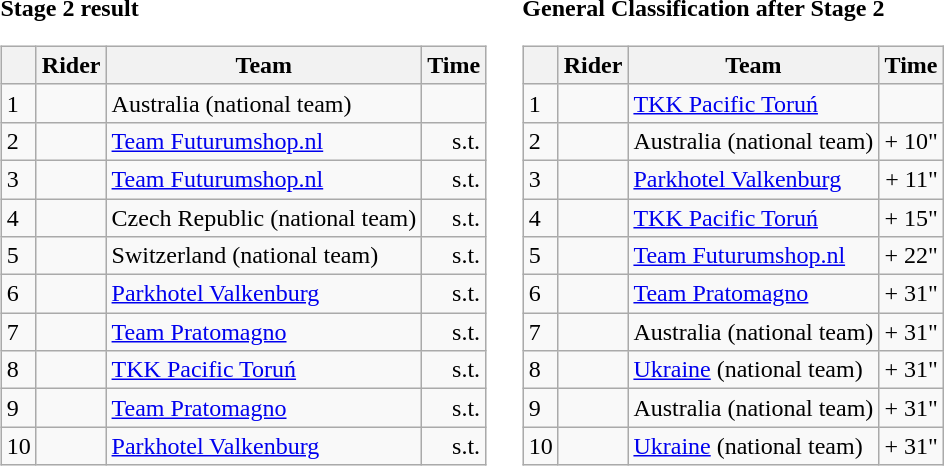<table>
<tr>
<td><strong>Stage 2 result</strong><br><table class="wikitable">
<tr>
<th></th>
<th>Rider</th>
<th>Team</th>
<th>Time</th>
</tr>
<tr>
<td>1</td>
<td></td>
<td>Australia (national team)</td>
<td style="text-align:right;"></td>
</tr>
<tr>
<td>2</td>
<td></td>
<td><a href='#'>Team Futurumshop.nl</a></td>
<td style="text-align:right;">s.t.</td>
</tr>
<tr>
<td>3</td>
<td></td>
<td><a href='#'>Team Futurumshop.nl</a></td>
<td align="right">s.t.</td>
</tr>
<tr>
<td>4</td>
<td></td>
<td>Czech Republic (national team)</td>
<td align="right">s.t.</td>
</tr>
<tr>
<td>5</td>
<td></td>
<td>Switzerland (national team)</td>
<td align="right">s.t.</td>
</tr>
<tr>
<td>6</td>
<td></td>
<td><a href='#'>Parkhotel Valkenburg</a></td>
<td align="right">s.t.</td>
</tr>
<tr>
<td>7</td>
<td></td>
<td><a href='#'>Team Pratomagno</a></td>
<td style="text-align:right;">s.t.</td>
</tr>
<tr>
<td>8</td>
<td> </td>
<td><a href='#'>TKK Pacific Toruń</a></td>
<td align="right">s.t.</td>
</tr>
<tr>
<td>9</td>
<td></td>
<td><a href='#'>Team Pratomagno</a></td>
<td style="text-align:right;">s.t.</td>
</tr>
<tr>
<td>10</td>
<td></td>
<td><a href='#'>Parkhotel Valkenburg</a></td>
<td align="right">s.t.</td>
</tr>
</table>
</td>
<td></td>
<td><strong>General Classification after Stage 2</strong><br><table class="wikitable">
<tr>
<th></th>
<th>Rider</th>
<th>Team</th>
<th>Time</th>
</tr>
<tr>
<td>1</td>
<td> </td>
<td><a href='#'>TKK Pacific Toruń</a></td>
<td style="text-align:right;"></td>
</tr>
<tr>
<td>2</td>
<td> </td>
<td>Australia (national team)</td>
<td align="right">+ 10"</td>
</tr>
<tr>
<td>3</td>
<td> </td>
<td><a href='#'>Parkhotel Valkenburg</a></td>
<td align="right">+ 11"</td>
</tr>
<tr>
<td>4</td>
<td></td>
<td><a href='#'>TKK Pacific Toruń</a></td>
<td style="text-align:right;">+ 15"</td>
</tr>
<tr>
<td>5</td>
<td></td>
<td><a href='#'>Team Futurumshop.nl</a></td>
<td align="right">+ 22"</td>
</tr>
<tr>
<td>6</td>
<td></td>
<td><a href='#'>Team Pratomagno</a></td>
<td style="text-align:right;">+ 31"</td>
</tr>
<tr>
<td>7</td>
<td></td>
<td>Australia (national team)</td>
<td align="right">+ 31"</td>
</tr>
<tr>
<td>8</td>
<td></td>
<td><a href='#'>Ukraine</a> (national team)</td>
<td style="text-align:right;">+ 31"</td>
</tr>
<tr>
<td>9</td>
<td></td>
<td>Australia (national team)</td>
<td align="right">+ 31"</td>
</tr>
<tr>
<td>10</td>
<td></td>
<td><a href='#'>Ukraine</a> (national team)</td>
<td align="right">+ 31"</td>
</tr>
</table>
</td>
</tr>
</table>
